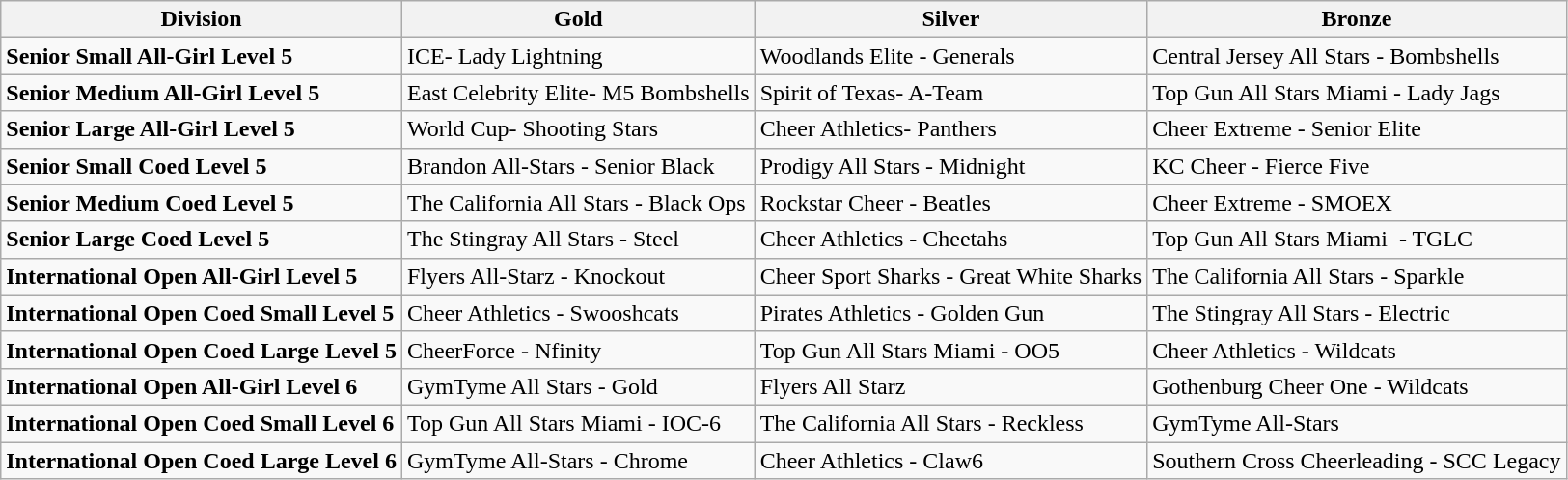<table class="wikitable">
<tr>
<th><strong>Division</strong></th>
<th><strong>Gold</strong></th>
<th><strong>Silver</strong></th>
<th><strong>Bronze</strong></th>
</tr>
<tr>
<td><strong>Senior Small All-Girl Level 5</strong></td>
<td>ICE- Lady Lightning</td>
<td>Woodlands Elite - Generals</td>
<td>Central Jersey All Stars - Bombshells</td>
</tr>
<tr>
<td><strong>Senior Medium All-Girl Level 5</strong></td>
<td>East Celebrity Elite- M5 Bombshells</td>
<td>Spirit of Texas- A-Team</td>
<td>Top Gun All Stars Miami - Lady Jags</td>
</tr>
<tr>
<td><strong>Senior Large All-Girl Level 5</strong></td>
<td>World Cup- Shooting Stars</td>
<td>Cheer Athletics- Panthers</td>
<td>Cheer Extreme - Senior Elite</td>
</tr>
<tr>
<td><strong>Senior Small Coed Level 5</strong></td>
<td>Brandon All-Stars - Senior Black</td>
<td>Prodigy All Stars - Midnight</td>
<td>KC Cheer - Fierce Five</td>
</tr>
<tr>
<td><strong>Senior Medium Coed Level 5</strong></td>
<td>The California All Stars - Black Ops</td>
<td>Rockstar Cheer - Beatles</td>
<td>Cheer Extreme - SMOEX</td>
</tr>
<tr>
<td><strong>Senior Large Coed Level 5</strong></td>
<td>The Stingray All Stars - Steel</td>
<td>Cheer Athletics - Cheetahs</td>
<td>Top Gun All Stars Miami  - TGLC</td>
</tr>
<tr>
<td><strong>International Open All-Girl Level 5</strong></td>
<td>Flyers All-Starz - Knockout</td>
<td>Cheer Sport Sharks - Great White Sharks</td>
<td>The California All Stars - Sparkle</td>
</tr>
<tr>
<td><strong>International Open Coed Small Level 5</strong></td>
<td>Cheer Athletics - Swooshcats</td>
<td>Pirates Athletics - Golden Gun</td>
<td>The Stingray All Stars - Electric</td>
</tr>
<tr>
<td><strong>International Open Coed Large Level 5</strong></td>
<td>CheerForce - Nfinity</td>
<td>Top Gun All Stars Miami - OO5</td>
<td>Cheer Athletics - Wildcats</td>
</tr>
<tr>
<td><strong>International Open All-Girl Level 6</strong></td>
<td>GymTyme All Stars - Gold</td>
<td>Flyers All Starz</td>
<td>Gothenburg Cheer One - Wildcats</td>
</tr>
<tr>
<td><strong>International Open Coed Small Level 6</strong></td>
<td>Top Gun All Stars Miami - IOC-6</td>
<td>The California All Stars - Reckless</td>
<td>GymTyme All-Stars</td>
</tr>
<tr>
<td><strong>International Open Coed Large Level 6</strong></td>
<td>GymTyme All-Stars - Chrome</td>
<td>Cheer Athletics - Claw6</td>
<td>Southern Cross Cheerleading - SCC Legacy</td>
</tr>
</table>
